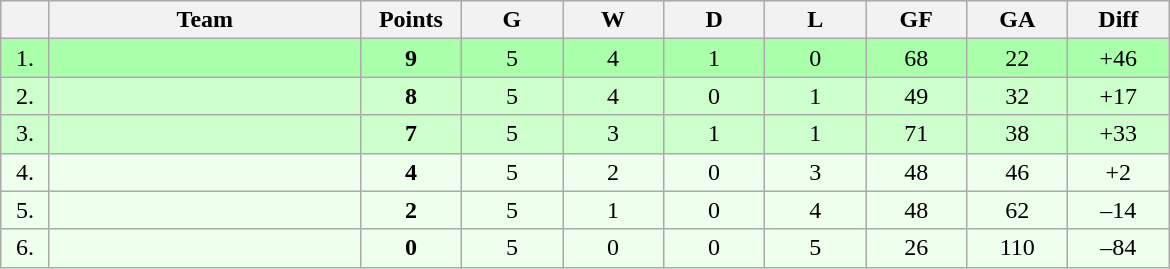<table class=wikitable style="text-align:center">
<tr bgcolor="#DCDCDC">
<th width="25"></th>
<th width="200">Team</th>
<th width="60">Points</th>
<th width="60">G</th>
<th width="60">W</th>
<th width="60">D</th>
<th width="60">L</th>
<th width="60">GF</th>
<th width="60">GA</th>
<th width="60">Diff</th>
</tr>
<tr bgcolor=#AAFFAA>
<td>1.</td>
<td align=left></td>
<td><strong>9</strong></td>
<td>5</td>
<td>4</td>
<td>1</td>
<td>0</td>
<td>68</td>
<td>22</td>
<td>+46</td>
</tr>
<tr bgcolor=#CCFFCC>
<td>2.</td>
<td align=left></td>
<td><strong>8</strong></td>
<td>5</td>
<td>4</td>
<td>0</td>
<td>1</td>
<td>49</td>
<td>32</td>
<td>+17</td>
</tr>
<tr bgcolor=#CCFFCC>
<td>3.</td>
<td align=left></td>
<td><strong>7</strong></td>
<td>5</td>
<td>3</td>
<td>1</td>
<td>1</td>
<td>71</td>
<td>38</td>
<td>+33</td>
</tr>
<tr bgcolor=#EEFFEE>
<td>4.</td>
<td align=left></td>
<td><strong>4</strong></td>
<td>5</td>
<td>2</td>
<td>0</td>
<td>3</td>
<td>48</td>
<td>46</td>
<td>+2</td>
</tr>
<tr bgcolor=#EEFFEE>
<td>5.</td>
<td align=left></td>
<td><strong>2</strong></td>
<td>5</td>
<td>1</td>
<td>0</td>
<td>4</td>
<td>48</td>
<td>62</td>
<td>–14</td>
</tr>
<tr bgcolor=#EEFFEE>
<td>6.</td>
<td align=left></td>
<td><strong>0</strong></td>
<td>5</td>
<td>0</td>
<td>0</td>
<td>5</td>
<td>26</td>
<td>110</td>
<td>–84</td>
</tr>
</table>
